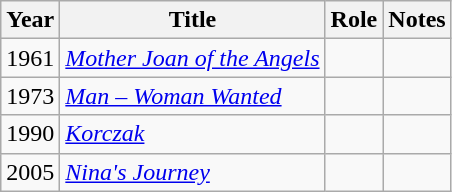<table class="wikitable sortable">
<tr>
<th>Year</th>
<th>Title</th>
<th>Role</th>
<th class="unsortable">Notes</th>
</tr>
<tr>
<td>1961</td>
<td><em><a href='#'>Mother Joan of the Angels</a></em></td>
<td></td>
<td></td>
</tr>
<tr>
<td>1973</td>
<td><em><a href='#'>Man – Woman Wanted</a></em></td>
<td></td>
<td></td>
</tr>
<tr>
<td>1990</td>
<td><em><a href='#'>Korczak</a></em></td>
<td></td>
<td></td>
</tr>
<tr>
<td>2005</td>
<td><em><a href='#'>Nina's Journey</a></em></td>
<td></td>
<td></td>
</tr>
</table>
